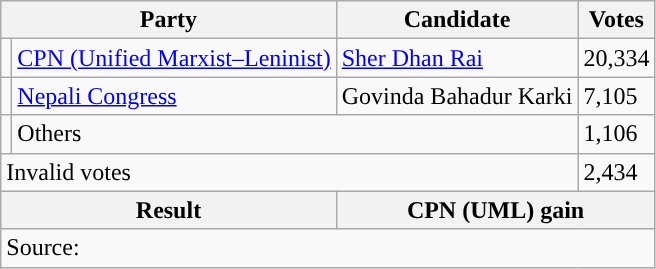<table class="wikitable">
<tr>
<th colspan="2">Party</th>
<th>Candidate</th>
<th>Votes</th>
</tr>
<tr>
<td style="background-color:"></td>
<td><a href='#'>CPN (Unified Marxist–Leninist)</a></td>
<td><a href='#'>Sher Dhan Rai</a></td>
<td>20,334</td>
</tr>
<tr>
<td style="background-color:"></td>
<td><a href='#'>Nepali Congress</a></td>
<td>Govinda Bahadur Karki</td>
<td>7,105</td>
</tr>
<tr>
<td></td>
<td colspan="2">Others</td>
<td>1,106</td>
</tr>
<tr>
<td colspan="3">Invalid votes</td>
<td>2,434</td>
</tr>
<tr>
<th colspan="2">Result</th>
<th colspan="2">CPN (UML) gain</th>
</tr>
<tr>
<td colspan="4">Source: </td>
</tr>
</table>
